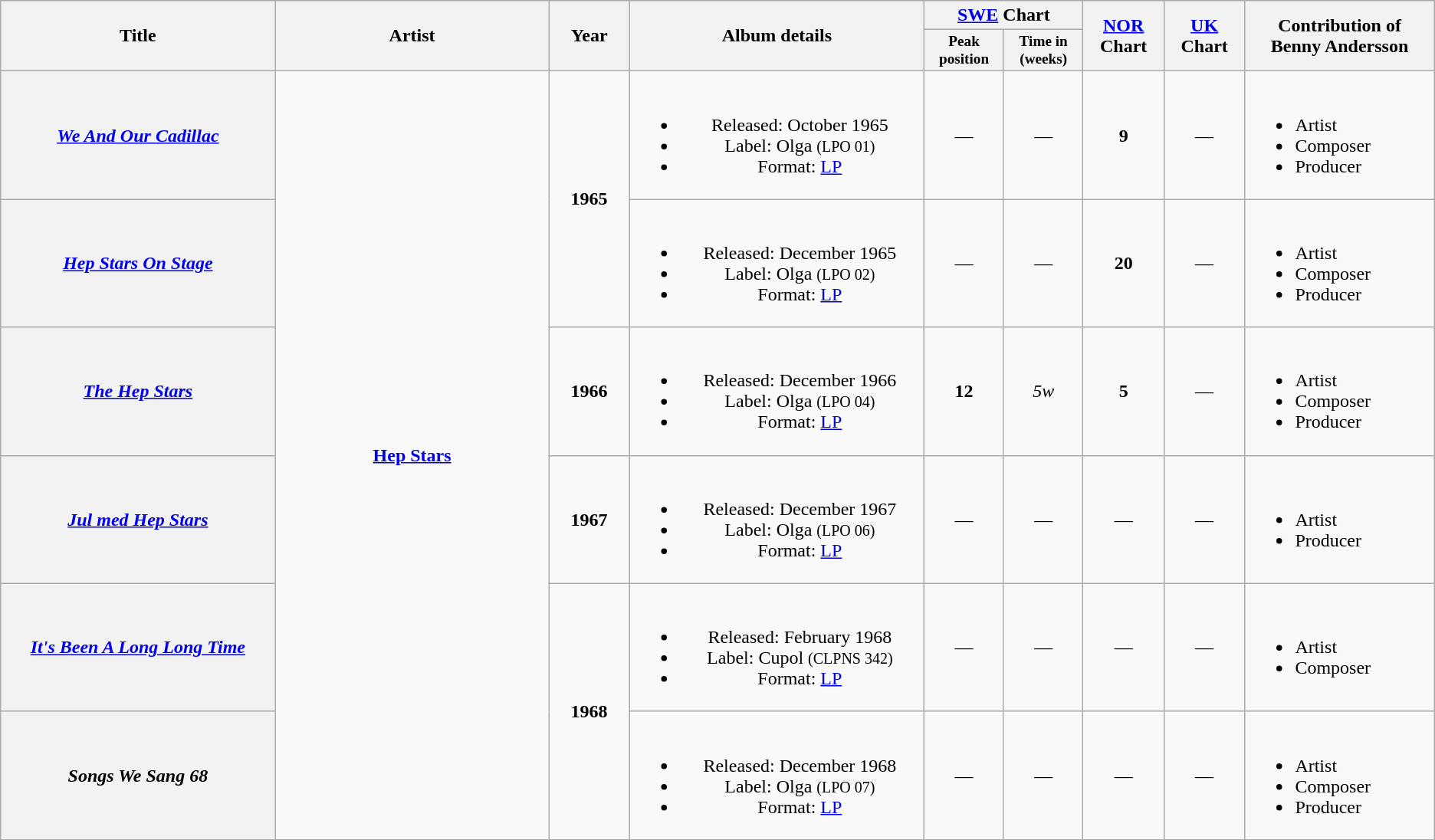<table class="wikitable plainrowheaders" style="text-align:center;" border="1">
<tr>
<th scope="col" rowspan="2" style="width:15em;">Title</th>
<th scope="col" rowspan="2" style="width:15em;">Artist</th>
<th scope="col" rowspan="2" style="width:4em;">Year</th>
<th scope="col" rowspan="2" style="width:16em;">Album details</th>
<th scope="col" colspan="2"><a href='#'>SWE</a> Chart</th>
<th scope="col" rowspan="2" style="width:4em;"><a href='#'>NOR</a><br>Chart</th>
<th scope="col" rowspan="2" style="width:4em;"><a href='#'>UK</a><br>Chart</th>
<th scope="col" rowspan="2" style="width:10em;">Contribution of<br>Benny Andersson</th>
</tr>
<tr>
<th scope="col" style="width:5em;font-size:80%;">Peak position</th>
<th scope="col" style="width:5em;font-size:80%;">Time in<br>(weeks)</th>
</tr>
<tr>
<th scope="row"><em><a href='#'>We And Our Cadillac</a></em></th>
<td rowspan="6"><strong><a href='#'>Hep Stars</a></strong></td>
<td rowspan="2"><strong>1965</strong></td>
<td><br><ul><li>Released: October 1965</li><li>Label: Olga <small>(LPO 01)</small></li><li>Format: <a href='#'>LP</a></li></ul></td>
<td>—</td>
<td>—</td>
<td><strong>9</strong></td>
<td>—</td>
<td style="text-align:left;"><br><ul><li>Artist</li><li>Composer</li><li>Producer</li></ul></td>
</tr>
<tr>
<th scope="row"><em><a href='#'>Hep Stars On Stage</a></em></th>
<td><br><ul><li>Released: December 1965</li><li>Label: Olga <small>(LPO 02)</small></li><li>Format: <a href='#'>LP</a></li></ul></td>
<td>—</td>
<td>—</td>
<td><strong>20</strong></td>
<td>—</td>
<td style="text-align:left;"><br><ul><li>Artist</li><li>Composer</li><li>Producer</li></ul></td>
</tr>
<tr>
<th scope="row"><em><a href='#'>The Hep Stars</a></em></th>
<td><strong>1966</strong></td>
<td><br><ul><li>Released: December 1966</li><li>Label: Olga <small>(LPO 04)</small></li><li>Format: <a href='#'>LP</a></li></ul></td>
<td><strong>12</strong></td>
<td><em>5w</em></td>
<td><strong>5</strong></td>
<td>—</td>
<td style="text-align:left;"><br><ul><li>Artist</li><li>Composer</li><li>Producer</li></ul></td>
</tr>
<tr>
<th scope="row"><em><a href='#'>Jul med Hep Stars</a></em></th>
<td><strong>1967</strong></td>
<td><br><ul><li>Released: December 1967</li><li>Label: Olga <small>(LPO 06)</small></li><li>Format: <a href='#'>LP</a></li></ul></td>
<td>—</td>
<td>—</td>
<td>—</td>
<td>—</td>
<td style="text-align:left;"><br><ul><li>Artist</li><li>Producer</li></ul></td>
</tr>
<tr>
<th scope="row"><em><a href='#'>It's Been A Long Long Time</a></em></th>
<td rowspan="2"><strong>1968</strong></td>
<td><br><ul><li>Released: February 1968</li><li>Label: Cupol <small>(CLPNS 342)</small></li><li>Format: <a href='#'>LP</a></li></ul></td>
<td>—</td>
<td>—</td>
<td>—</td>
<td>—</td>
<td style="text-align:left;"><br><ul><li>Artist</li><li>Composer</li></ul></td>
</tr>
<tr>
<th scope="row"><em>Songs We Sang 68</em></th>
<td><br><ul><li>Released: December 1968</li><li>Label: Olga <small>(LPO 07)</small></li><li>Format: <a href='#'>LP</a></li></ul></td>
<td>—</td>
<td>—</td>
<td>—</td>
<td>—</td>
<td style="text-align:left;"><br><ul><li>Artist</li><li>Composer</li><li>Producer</li></ul></td>
</tr>
<tr>
</tr>
</table>
